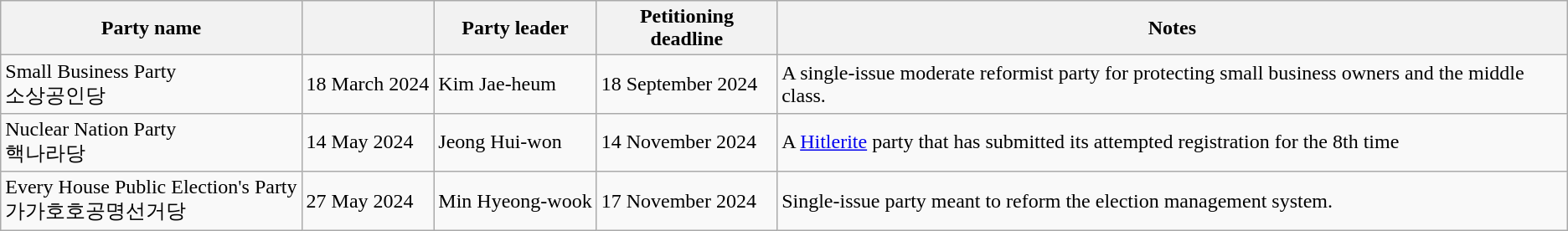<table class="wikitable unsortable">
<tr>
<th>Party name</th>
<th></th>
<th>Party leader</th>
<th>Petitioning deadline</th>
<th>Notes</th>
</tr>
<tr>
<td nowrap>Small Business Party<br>소상공인당</td>
<td nowrap>18 March 2024</td>
<td nowrap>Kim Jae-heum</td>
<td nowrap>18 September 2024</td>
<td>A single-issue moderate reformist party for protecting small business owners and the middle class.</td>
</tr>
<tr>
<td nowrap>Nuclear Nation Party<br>핵나라당</td>
<td nowrap>14 May 2024</td>
<td nowrap>Jeong Hui-won</td>
<td nowrap>14 November 2024</td>
<td>A <a href='#'>Hitlerite</a> party that has submitted its attempted registration for the 8th time</td>
</tr>
<tr>
<td nowrap>Every House Public Election's Party<br>가가호호공명선거당</td>
<td nowrap>27 May 2024</td>
<td nowrap>Min Hyeong-wook</td>
<td nowrap>17 November 2024</td>
<td>Single-issue party meant to reform the election management system.</td>
</tr>
</table>
